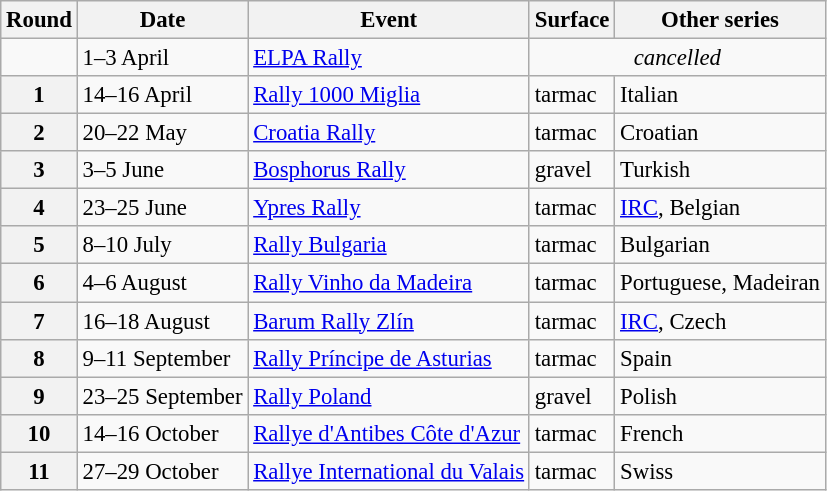<table class="wikitable" style="font-size: 95%">
<tr>
<th>Round</th>
<th>Date</th>
<th>Event</th>
<th>Surface</th>
<th>Other series</th>
</tr>
<tr>
<td></td>
<td>1–3 April</td>
<td> <a href='#'>ELPA Rally</a></td>
<td colspan=2 align ="center"><em>cancelled</em></td>
</tr>
<tr>
<th>1</th>
<td>14–16 April</td>
<td> <a href='#'>Rally 1000 Miglia</a></td>
<td>tarmac</td>
<td>Italian</td>
</tr>
<tr>
<th>2</th>
<td>20–22 May</td>
<td> <a href='#'>Croatia Rally</a></td>
<td>tarmac</td>
<td>Croatian</td>
</tr>
<tr>
<th>3</th>
<td>3–5 June</td>
<td> <a href='#'>Bosphorus Rally</a></td>
<td>gravel</td>
<td>Turkish</td>
</tr>
<tr>
<th>4</th>
<td>23–25 June</td>
<td> <a href='#'>Ypres Rally</a></td>
<td>tarmac</td>
<td><a href='#'>IRC</a>, Belgian</td>
</tr>
<tr>
<th>5</th>
<td>8–10 July</td>
<td> <a href='#'>Rally Bulgaria</a></td>
<td>tarmac</td>
<td>Bulgarian</td>
</tr>
<tr>
<th>6</th>
<td>4–6 August</td>
<td> <a href='#'>Rally Vinho da Madeira</a></td>
<td>tarmac</td>
<td>Portuguese, Madeiran</td>
</tr>
<tr>
<th>7</th>
<td>16–18 August</td>
<td> <a href='#'>Barum Rally Zlín</a></td>
<td>tarmac</td>
<td><a href='#'>IRC</a>, Czech</td>
</tr>
<tr>
<th>8</th>
<td>9–11 September</td>
<td> <a href='#'>Rally Príncipe de Asturias</a></td>
<td>tarmac</td>
<td>Spain</td>
</tr>
<tr>
<th>9</th>
<td>23–25 September</td>
<td> <a href='#'>Rally Poland</a></td>
<td>gravel</td>
<td>Polish</td>
</tr>
<tr>
<th>10</th>
<td>14–16 October</td>
<td> <a href='#'>Rallye d'Antibes Côte d'Azur</a></td>
<td>tarmac</td>
<td>French</td>
</tr>
<tr>
<th>11</th>
<td>27–29 October</td>
<td> <a href='#'>Rallye International du Valais</a></td>
<td>tarmac</td>
<td>Swiss</td>
</tr>
</table>
